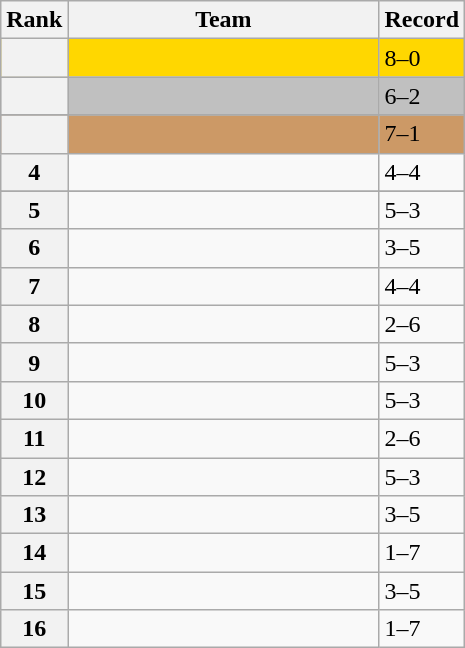<table class="wikitable">
<tr>
<th>Rank</th>
<th width=200px>Team</th>
<th>Record</th>
</tr>
<tr bgcolor=gold>
<th></th>
<td></td>
<td>8–0</td>
</tr>
<tr bgcolor=silver>
<th></th>
<td></td>
<td>6–2</td>
</tr>
<tr>
</tr>
<tr bgcolor=cc9966>
<th></th>
<td></td>
<td>7–1</td>
</tr>
<tr>
<th>4</th>
<td></td>
<td>4–4</td>
</tr>
<tr>
</tr>
<tr>
<th>5</th>
<td></td>
<td>5–3</td>
</tr>
<tr>
<th>6</th>
<td></td>
<td>3–5</td>
</tr>
<tr>
<th>7</th>
<td></td>
<td>4–4</td>
</tr>
<tr>
<th>8</th>
<td></td>
<td>2–6</td>
</tr>
<tr>
<th>9</th>
<td></td>
<td>5–3</td>
</tr>
<tr>
<th>10</th>
<td></td>
<td>5–3</td>
</tr>
<tr>
<th>11</th>
<td></td>
<td>2–6</td>
</tr>
<tr>
<th>12</th>
<td></td>
<td>5–3</td>
</tr>
<tr>
<th>13</th>
<td></td>
<td>3–5</td>
</tr>
<tr>
<th>14</th>
<td></td>
<td>1–7</td>
</tr>
<tr>
<th>15</th>
<td></td>
<td>3–5</td>
</tr>
<tr>
<th>16</th>
<td></td>
<td>1–7</td>
</tr>
</table>
